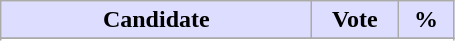<table class="wikitable">
<tr>
<th style="background:#ddf; width:200px;">Candidate</th>
<th style="background:#ddf; width:50px;">Vote</th>
<th style="background:#ddf; width:30px;">%</th>
</tr>
<tr>
</tr>
<tr>
</tr>
</table>
